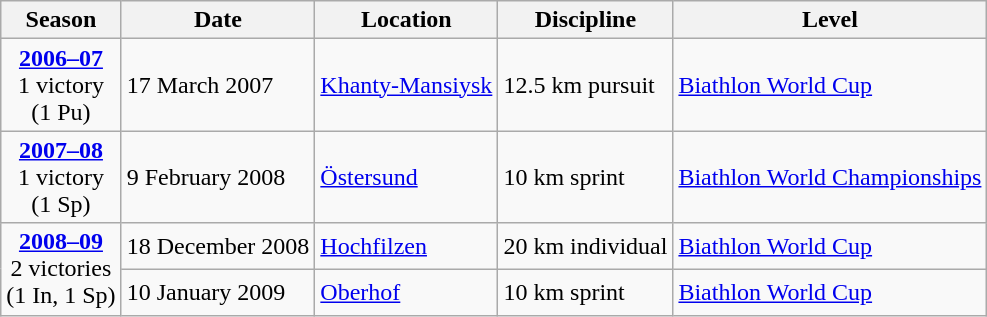<table class="wikitable">
<tr>
<th>Season</th>
<th>Date</th>
<th>Location</th>
<th>Discipline</th>
<th>Level</th>
</tr>
<tr>
<td rowspan="1" style="text-align:center;"><strong><a href='#'>2006–07</a></strong> <br> 1 victory <br> (1 Pu)</td>
<td>17 March 2007</td>
<td> <a href='#'>Khanty-Mansiysk</a></td>
<td>12.5 km pursuit</td>
<td><a href='#'>Biathlon World Cup</a></td>
</tr>
<tr>
<td rowspan="1" style="text-align:center;"><strong><a href='#'>2007–08</a></strong> <br> 1 victory <br> (1 Sp)</td>
<td>9 February 2008</td>
<td> <a href='#'>Östersund</a></td>
<td>10 km sprint</td>
<td><a href='#'>Biathlon World Championships</a></td>
</tr>
<tr>
<td rowspan="2" style="text-align:center;"><strong><a href='#'>2008–09</a></strong> <br> 2 victories <br> (1 In, 1 Sp)</td>
<td>18 December 2008</td>
<td> <a href='#'>Hochfilzen</a></td>
<td>20 km individual</td>
<td><a href='#'>Biathlon World Cup</a></td>
</tr>
<tr>
<td>10 January 2009</td>
<td> <a href='#'>Oberhof</a></td>
<td>10 km sprint</td>
<td><a href='#'>Biathlon World Cup</a></td>
</tr>
</table>
